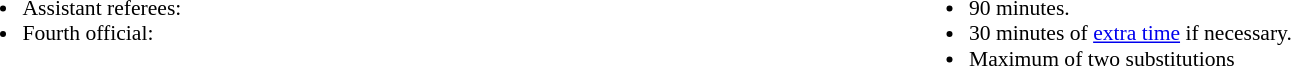<table style="width:100%; font-size:90%">
<tr>
<td style="width:50%; vertical-align:top"><br><ul><li>Assistant referees:</li><li>Fourth official:</li></ul></td>
<td style="width:50%; vertical-align:top"><br><ul><li>90 minutes.</li><li>30 minutes of <a href='#'>extra time</a> if necessary.</li><li>Maximum of two substitutions</li></ul></td>
</tr>
</table>
